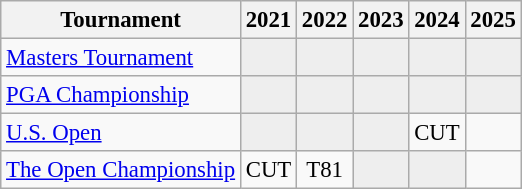<table class="wikitable" style="font-size:95%;text-align:center;">
<tr>
<th>Tournament</th>
<th>2021</th>
<th>2022</th>
<th>2023</th>
<th>2024</th>
<th>2025</th>
</tr>
<tr>
<td align=left><a href='#'>Masters Tournament</a></td>
<td style="background:#eeeeee;"></td>
<td style="background:#eeeeee;"></td>
<td style= "background:#eeeeee;"></td>
<td style= "background:#eeeeee;"></td>
<td style= "background:#eeeeee;"></td>
</tr>
<tr>
<td align=left><a href='#'>PGA Championship</a></td>
<td style= "background:#eeeeee;"></td>
<td style= "background:#eeeeee;"></td>
<td style= "background:#eeeeee;"></td>
<td style= "background:#eeeeee;"></td>
<td style= "background:#eeeeee;"></td>
</tr>
<tr>
<td align=left><a href='#'>U.S. Open</a></td>
<td style="background:#eeeeee;"></td>
<td style="background:#eeeeee;"></td>
<td style= "background:#eeeeee;"></td>
<td>CUT</td>
<td></td>
</tr>
<tr>
<td align=left><a href='#'>The Open Championship</a></td>
<td>CUT</td>
<td>T81</td>
<td style= "background:#eeeeee;"></td>
<td style= "background:#eeeeee;"></td>
<td></td>
</tr>
</table>
